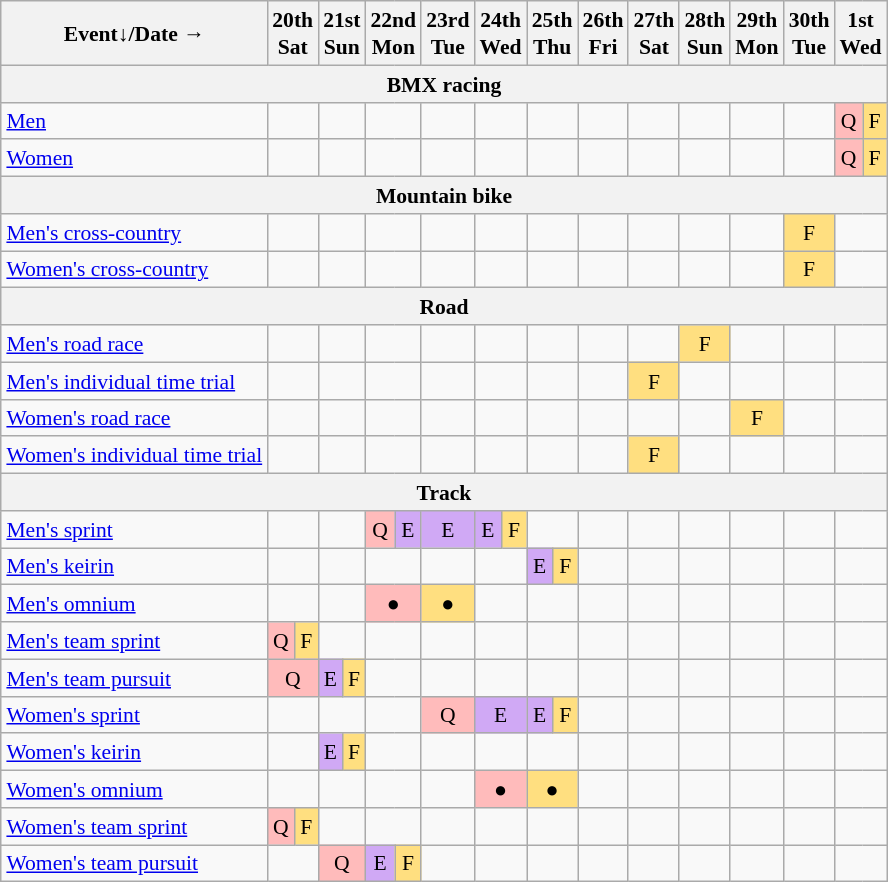<table class="wikitable" style="margin:0.5em auto; font-size:90%; line-height:1.25em; text-align:center;">
<tr>
<th>Event↓/Date →</th>
<th colspan=2>20th<br>Sat</th>
<th colspan=2>21st<br>Sun</th>
<th colspan=2>22nd<br>Mon</th>
<th>23rd<br>Tue</th>
<th colspan=2>24th<br>Wed</th>
<th colspan=2>25th<br>Thu</th>
<th>26th<br>Fri</th>
<th>27th<br>Sat</th>
<th>28th<br>Sun</th>
<th>29th<br>Mon</th>
<th>30th<br>Tue</th>
<th colspan=2>1st<br>Wed</th>
</tr>
<tr>
<th colspan=19>BMX racing</th>
</tr>
<tr>
<td align="left"><a href='#'>Men</a></td>
<td colspan=2></td>
<td colspan=2></td>
<td colspan=2></td>
<td></td>
<td colspan=2></td>
<td colspan=2></td>
<td></td>
<td></td>
<td></td>
<td></td>
<td></td>
<td bgcolor="#FFBBBB">Q</td>
<td bgcolor="#FFDF80">F</td>
</tr>
<tr>
<td align="left"><a href='#'>Women</a></td>
<td colspan=2></td>
<td colspan=2></td>
<td colspan=2></td>
<td></td>
<td colspan=2></td>
<td colspan=2></td>
<td></td>
<td></td>
<td></td>
<td></td>
<td></td>
<td bgcolor="#FFBBBB">Q</td>
<td bgcolor="#FFDF80">F</td>
</tr>
<tr>
<th colspan=19>Mountain bike</th>
</tr>
<tr>
<td align="left"><a href='#'>Men's cross-country</a></td>
<td colspan=2></td>
<td colspan=2></td>
<td colspan=2></td>
<td></td>
<td colspan=2></td>
<td colspan=2></td>
<td></td>
<td></td>
<td></td>
<td></td>
<td bgcolor="#FFDF80">F</td>
<td colspan=2></td>
</tr>
<tr>
<td align="left"><a href='#'>Women's cross-country</a></td>
<td colspan=2></td>
<td colspan=2></td>
<td colspan=2></td>
<td></td>
<td colspan=2></td>
<td colspan=2></td>
<td></td>
<td></td>
<td></td>
<td></td>
<td bgcolor="#FFDF80">F</td>
<td colspan=2></td>
</tr>
<tr>
<th colspan=19>Road</th>
</tr>
<tr>
<td align="left"><a href='#'>Men's road race</a></td>
<td colspan=2></td>
<td colspan=2></td>
<td colspan=2></td>
<td></td>
<td colspan=2></td>
<td colspan=2></td>
<td></td>
<td></td>
<td bgcolor="#FFDF80">F</td>
<td></td>
<td></td>
<td colspan=2></td>
</tr>
<tr>
<td align="left"><a href='#'>Men's individual time trial</a></td>
<td colspan=2></td>
<td colspan=2></td>
<td colspan=2></td>
<td></td>
<td colspan=2></td>
<td colspan=2></td>
<td></td>
<td bgcolor="#FFDF80">F</td>
<td></td>
<td></td>
<td></td>
<td colspan=2></td>
</tr>
<tr>
<td align="left"><a href='#'>Women's road race</a></td>
<td colspan=2></td>
<td colspan=2></td>
<td colspan=2></td>
<td></td>
<td colspan=2></td>
<td colspan=2></td>
<td></td>
<td></td>
<td></td>
<td bgcolor="#FFDF80">F</td>
<td></td>
<td colspan=2></td>
</tr>
<tr>
<td align="left"><a href='#'>Women's individual time trial</a></td>
<td colspan=2></td>
<td colspan=2></td>
<td colspan=2></td>
<td></td>
<td colspan=2></td>
<td colspan=2></td>
<td></td>
<td bgcolor="#FFDF80">F</td>
<td></td>
<td></td>
<td></td>
<td colspan=2></td>
</tr>
<tr>
<th colspan=19>Track</th>
</tr>
<tr>
<td align="left"><a href='#'>Men's sprint</a></td>
<td colspan=2></td>
<td colspan=2></td>
<td bgcolor="#FFBBBB">Q</td>
<td bgcolor="#D0A9F5">E</td>
<td bgcolor="#D0A9F5">E</td>
<td bgcolor="#D0A9F5">E</td>
<td bgcolor="#FFDF80">F</td>
<td colspan=2></td>
<td></td>
<td></td>
<td></td>
<td></td>
<td></td>
<td colspan=2></td>
</tr>
<tr>
<td align="left"><a href='#'>Men's keirin</a></td>
<td colspan=2></td>
<td colspan=2></td>
<td colspan=2></td>
<td></td>
<td colspan=2></td>
<td bgcolor="#D0A9F5">E</td>
<td bgcolor="#FFDF80">F</td>
<td></td>
<td></td>
<td></td>
<td></td>
<td></td>
<td colspan=2></td>
</tr>
<tr>
<td align="left"><a href='#'>Men's omnium</a></td>
<td colspan=2></td>
<td colspan=2></td>
<td colspan=2 bgcolor="#FFBBBB">●</td>
<td bgcolor="#FFDF80">●</td>
<td colspan=2></td>
<td colspan=2></td>
<td></td>
<td></td>
<td></td>
<td></td>
<td></td>
<td colspan=2></td>
</tr>
<tr>
<td align="left"><a href='#'>Men's team sprint</a></td>
<td bgcolor="#FFBBBB">Q</td>
<td bgcolor="#FFDF80">F</td>
<td colspan=2></td>
<td colspan=2></td>
<td></td>
<td colspan=2></td>
<td colspan=2></td>
<td></td>
<td></td>
<td></td>
<td></td>
<td></td>
<td colspan=2></td>
</tr>
<tr>
<td align="left"><a href='#'>Men's team pursuit</a></td>
<td colspan=2 bgcolor="#FFBBBB">Q</td>
<td bgcolor="#D0A9F5">E</td>
<td bgcolor="#FFDF80">F</td>
<td colspan=2></td>
<td></td>
<td colspan=2></td>
<td colspan=2></td>
<td></td>
<td></td>
<td></td>
<td></td>
<td></td>
<td colspan=2></td>
</tr>
<tr>
<td align="left"><a href='#'>Women's sprint</a></td>
<td colspan=2></td>
<td colspan=2></td>
<td colspan=2></td>
<td bgcolor="#FFBBBB">Q</td>
<td colspan=2 bgcolor="#D0A9F5">E</td>
<td bgcolor="#D0A9F5">E</td>
<td bgcolor="#FFDF80">F</td>
<td></td>
<td></td>
<td></td>
<td></td>
<td></td>
<td colspan=2></td>
</tr>
<tr>
<td align="left"><a href='#'>Women's keirin</a></td>
<td colspan=2></td>
<td bgcolor="#D0A9F5">E</td>
<td bgcolor="#FFDF80">F</td>
<td colspan=2></td>
<td></td>
<td colspan=2></td>
<td colspan=2></td>
<td></td>
<td></td>
<td></td>
<td></td>
<td></td>
<td colspan=2></td>
</tr>
<tr>
<td align="left"><a href='#'>Women's omnium</a></td>
<td colspan=2></td>
<td colspan=2></td>
<td colspan=2></td>
<td></td>
<td colspan=2 bgcolor="#FFBBBB">●</td>
<td colspan=2 bgcolor="#FFDF80">●</td>
<td></td>
<td></td>
<td></td>
<td></td>
<td></td>
<td colspan=2></td>
</tr>
<tr>
<td align="left"><a href='#'>Women's team sprint</a></td>
<td bgcolor="#FFBBBB">Q</td>
<td bgcolor="#FFDF80">F</td>
<td colspan=2></td>
<td colspan=2></td>
<td></td>
<td colspan=2></td>
<td colspan=2></td>
<td></td>
<td></td>
<td></td>
<td></td>
<td></td>
<td colspan=2></td>
</tr>
<tr>
<td align="left"><a href='#'>Women's team pursuit</a></td>
<td colspan=2></td>
<td colspan=2 bgcolor="#FFBBBB">Q</td>
<td bgcolor="#D0A9F5">E</td>
<td bgcolor="#FFDF80">F</td>
<td></td>
<td colspan=2></td>
<td colspan=2></td>
<td></td>
<td></td>
<td></td>
<td></td>
<td></td>
<td colspan=2></td>
</tr>
</table>
